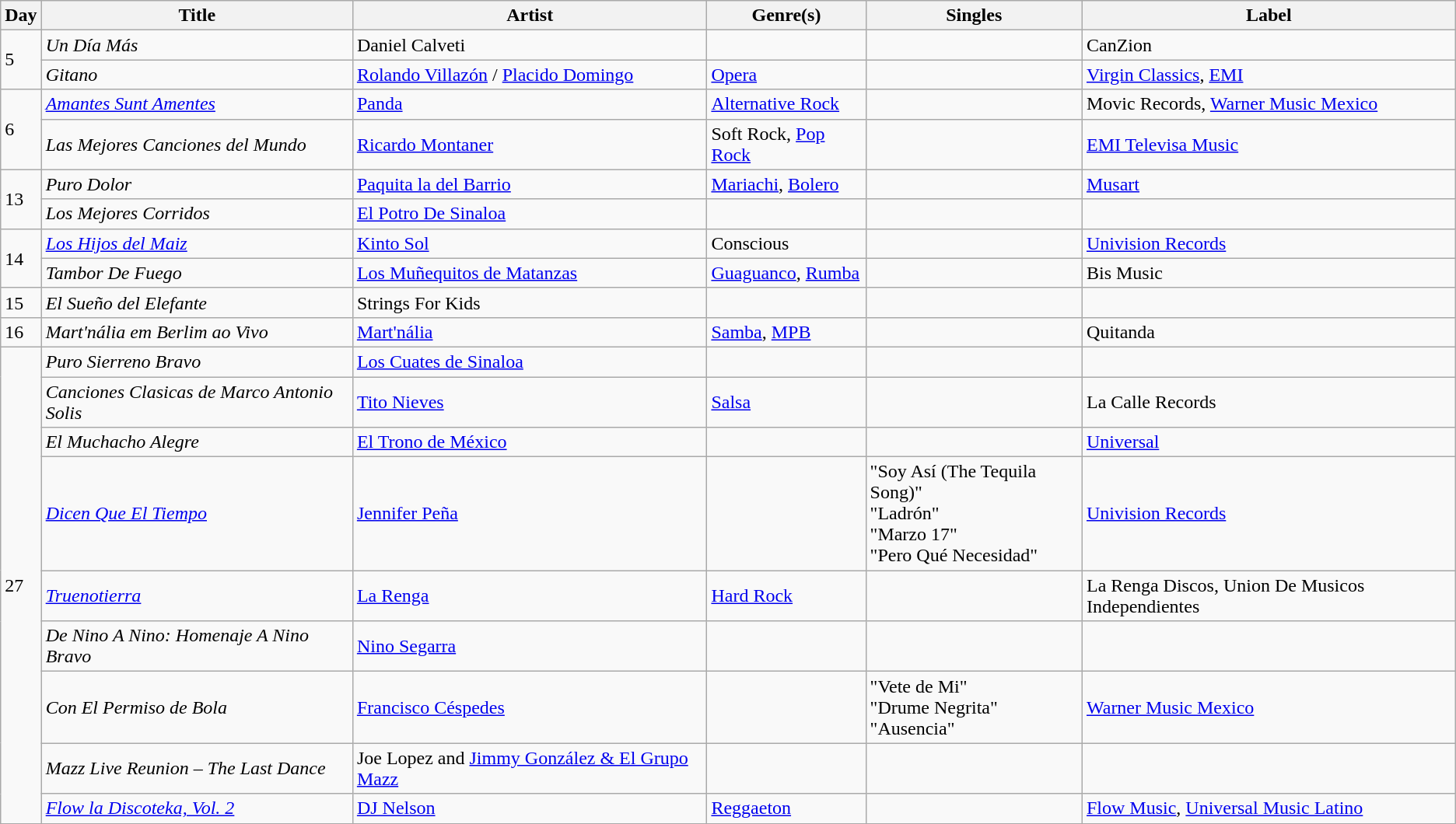<table class="wikitable sortable" style="text-align: left;">
<tr>
<th>Day</th>
<th>Title</th>
<th>Artist</th>
<th>Genre(s)</th>
<th>Singles</th>
<th>Label</th>
</tr>
<tr>
<td rowspan="2">5</td>
<td><em>Un Día Más</em></td>
<td>Daniel Calveti</td>
<td></td>
<td></td>
<td>CanZion</td>
</tr>
<tr>
<td><em>Gitano</em></td>
<td><a href='#'>Rolando Villazón</a> / <a href='#'>Placido Domingo</a></td>
<td><a href='#'>Opera</a></td>
<td></td>
<td><a href='#'>Virgin Classics</a>, <a href='#'>EMI</a></td>
</tr>
<tr>
<td rowspan="2">6</td>
<td><em><a href='#'>Amantes Sunt Amentes</a></em></td>
<td><a href='#'>Panda</a></td>
<td><a href='#'>Alternative Rock</a></td>
<td></td>
<td>Movic Records, <a href='#'>Warner Music Mexico</a></td>
</tr>
<tr>
<td><em>Las Mejores Canciones del Mundo</em></td>
<td><a href='#'>Ricardo Montaner</a></td>
<td>Soft Rock, <a href='#'>Pop Rock</a></td>
<td></td>
<td><a href='#'>EMI Televisa Music</a></td>
</tr>
<tr>
<td rowspan="2">13</td>
<td><em>Puro Dolor</em></td>
<td><a href='#'>Paquita la del Barrio</a></td>
<td><a href='#'>Mariachi</a>, <a href='#'>Bolero</a></td>
<td></td>
<td><a href='#'>Musart</a></td>
</tr>
<tr>
<td><em>Los Mejores Corridos</em></td>
<td><a href='#'>El Potro De Sinaloa</a></td>
<td></td>
<td></td>
<td></td>
</tr>
<tr>
<td rowspan="2">14</td>
<td><em><a href='#'>Los Hijos del Maiz</a></em></td>
<td><a href='#'>Kinto Sol</a></td>
<td>Conscious</td>
<td></td>
<td><a href='#'>Univision Records</a></td>
</tr>
<tr>
<td><em>Tambor De Fuego</em></td>
<td><a href='#'>Los Muñequitos de Matanzas</a></td>
<td><a href='#'>Guaguanco</a>, <a href='#'>Rumba</a></td>
<td></td>
<td>Bis Music</td>
</tr>
<tr>
<td>15</td>
<td><em> El Sueño del Elefante</em></td>
<td>Strings For Kids</td>
<td></td>
<td></td>
<td></td>
</tr>
<tr>
<td>16</td>
<td><em>Mart'nália em Berlim ao Vivo</em></td>
<td><a href='#'>Mart'nália</a></td>
<td><a href='#'>Samba</a>, <a href='#'>MPB</a></td>
<td></td>
<td>Quitanda</td>
</tr>
<tr>
<td rowspan="9">27</td>
<td><em>Puro Sierreno Bravo</em></td>
<td><a href='#'>Los Cuates de Sinaloa</a></td>
<td></td>
<td></td>
<td></td>
</tr>
<tr>
<td><em>Canciones Clasicas de Marco Antonio Solis</em></td>
<td><a href='#'>Tito Nieves</a></td>
<td><a href='#'>Salsa</a></td>
<td></td>
<td>La Calle Records</td>
</tr>
<tr>
<td><em>El Muchacho Alegre</em></td>
<td><a href='#'>El Trono de México</a></td>
<td></td>
<td></td>
<td><a href='#'>Universal</a></td>
</tr>
<tr>
<td><em><a href='#'>Dicen Que El Tiempo</a></em></td>
<td><a href='#'>Jennifer Peña</a></td>
<td></td>
<td>"Soy Así (The Tequila Song)"<br>"Ladrón"<br>"Marzo 17"<br>"Pero Qué Necesidad"</td>
<td><a href='#'>Univision Records</a></td>
</tr>
<tr>
<td><em><a href='#'>Truenotierra</a></em></td>
<td><a href='#'>La Renga</a></td>
<td><a href='#'>Hard Rock</a></td>
<td></td>
<td>La Renga Discos, Union De Musicos Independientes</td>
</tr>
<tr>
<td><em>De Nino A Nino: Homenaje A Nino Bravo</em></td>
<td><a href='#'>Nino Segarra</a></td>
<td></td>
<td></td>
<td></td>
</tr>
<tr>
<td><em>Con El Permiso de Bola</em></td>
<td><a href='#'>Francisco Céspedes</a></td>
<td></td>
<td>"Vete de Mi"<br>"Drume Negrita"<br>"Ausencia"</td>
<td><a href='#'>Warner Music Mexico</a></td>
</tr>
<tr>
<td><em>Mazz Live Reunion – The Last Dance</em></td>
<td>Joe Lopez and <a href='#'>Jimmy González & El Grupo Mazz</a></td>
<td></td>
<td></td>
<td></td>
</tr>
<tr>
<td><em><a href='#'>Flow la Discoteka, Vol. 2</a></em></td>
<td><a href='#'>DJ Nelson</a></td>
<td><a href='#'>Reggaeton</a></td>
<td></td>
<td><a href='#'>Flow Music</a>, <a href='#'>Universal Music Latino</a></td>
</tr>
<tr>
</tr>
</table>
